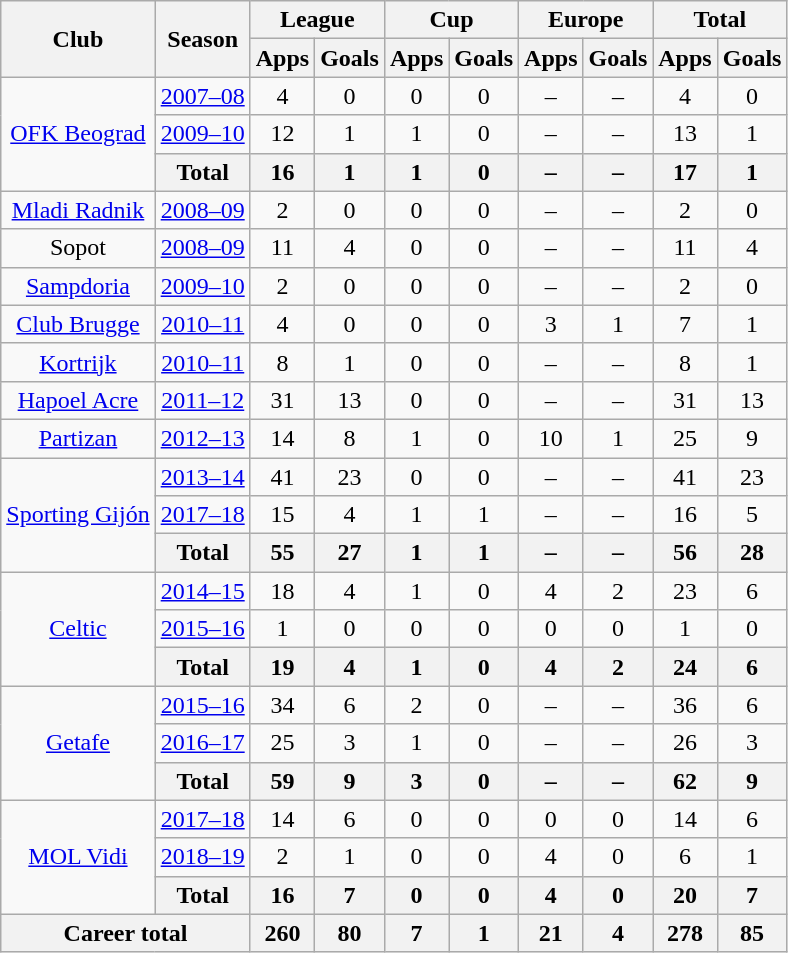<table class="wikitable" style="text-align:center">
<tr>
<th rowspan="2">Club</th>
<th rowspan="2">Season</th>
<th colspan="2">League</th>
<th colspan="2">Cup</th>
<th colspan="2">Europe</th>
<th colspan="2">Total</th>
</tr>
<tr>
<th>Apps</th>
<th>Goals</th>
<th>Apps</th>
<th>Goals</th>
<th>Apps</th>
<th>Goals</th>
<th>Apps</th>
<th>Goals</th>
</tr>
<tr>
<td rowspan="3"><a href='#'>OFK Beograd</a></td>
<td><a href='#'>2007–08</a></td>
<td>4</td>
<td>0</td>
<td>0</td>
<td>0</td>
<td>–</td>
<td>–</td>
<td>4</td>
<td>0</td>
</tr>
<tr>
<td><a href='#'>2009–10</a></td>
<td>12</td>
<td>1</td>
<td>1</td>
<td>0</td>
<td>–</td>
<td>–</td>
<td>13</td>
<td>1</td>
</tr>
<tr>
<th>Total</th>
<th>16</th>
<th>1</th>
<th>1</th>
<th>0</th>
<th>–</th>
<th>–</th>
<th>17</th>
<th>1</th>
</tr>
<tr>
<td><a href='#'>Mladi Radnik</a></td>
<td><a href='#'>2008–09</a></td>
<td>2</td>
<td>0</td>
<td>0</td>
<td>0</td>
<td>–</td>
<td>–</td>
<td>2</td>
<td>0</td>
</tr>
<tr>
<td>Sopot</td>
<td><a href='#'>2008–09</a></td>
<td>11</td>
<td>4</td>
<td>0</td>
<td>0</td>
<td>–</td>
<td>–</td>
<td>11</td>
<td>4</td>
</tr>
<tr>
<td><a href='#'>Sampdoria</a></td>
<td><a href='#'>2009–10</a></td>
<td>2</td>
<td>0</td>
<td>0</td>
<td>0</td>
<td>–</td>
<td>–</td>
<td>2</td>
<td>0</td>
</tr>
<tr>
<td><a href='#'>Club Brugge</a></td>
<td><a href='#'>2010–11</a></td>
<td>4</td>
<td>0</td>
<td>0</td>
<td>0</td>
<td>3</td>
<td>1</td>
<td>7</td>
<td>1</td>
</tr>
<tr>
<td><a href='#'>Kortrijk</a></td>
<td><a href='#'>2010–11</a></td>
<td>8</td>
<td>1</td>
<td>0</td>
<td>0</td>
<td>–</td>
<td>–</td>
<td>8</td>
<td>1</td>
</tr>
<tr>
<td><a href='#'>Hapoel Acre</a></td>
<td><a href='#'>2011–12</a></td>
<td>31</td>
<td>13</td>
<td>0</td>
<td>0</td>
<td>–</td>
<td>–</td>
<td>31</td>
<td>13</td>
</tr>
<tr>
<td><a href='#'>Partizan</a></td>
<td><a href='#'>2012–13</a></td>
<td>14</td>
<td>8</td>
<td>1</td>
<td>0</td>
<td>10</td>
<td>1</td>
<td>25</td>
<td>9</td>
</tr>
<tr>
<td rowspan="3"><a href='#'>Sporting Gijón</a></td>
<td><a href='#'>2013–14</a></td>
<td>41</td>
<td>23</td>
<td>0</td>
<td>0</td>
<td>–</td>
<td>–</td>
<td>41</td>
<td>23</td>
</tr>
<tr>
<td><a href='#'>2017–18</a></td>
<td>15</td>
<td>4</td>
<td>1</td>
<td>1</td>
<td>–</td>
<td>–</td>
<td>16</td>
<td>5</td>
</tr>
<tr>
<th>Total</th>
<th>55</th>
<th>27</th>
<th>1</th>
<th>1</th>
<th>–</th>
<th>–</th>
<th>56</th>
<th>28</th>
</tr>
<tr>
<td rowspan="3"><a href='#'>Celtic</a></td>
<td><a href='#'>2014–15</a></td>
<td>18</td>
<td>4</td>
<td>1</td>
<td>0</td>
<td>4</td>
<td>2</td>
<td>23</td>
<td>6</td>
</tr>
<tr>
<td><a href='#'>2015–16</a></td>
<td>1</td>
<td>0</td>
<td>0</td>
<td>0</td>
<td>0</td>
<td>0</td>
<td>1</td>
<td>0</td>
</tr>
<tr>
<th>Total</th>
<th>19</th>
<th>4</th>
<th>1</th>
<th>0</th>
<th>4</th>
<th>2</th>
<th>24</th>
<th>6</th>
</tr>
<tr>
<td rowspan="3"><a href='#'>Getafe</a></td>
<td><a href='#'>2015–16</a></td>
<td>34</td>
<td>6</td>
<td>2</td>
<td>0</td>
<td>–</td>
<td>–</td>
<td>36</td>
<td>6</td>
</tr>
<tr>
<td><a href='#'>2016–17</a></td>
<td>25</td>
<td>3</td>
<td>1</td>
<td>0</td>
<td>–</td>
<td>–</td>
<td>26</td>
<td>3</td>
</tr>
<tr>
<th>Total</th>
<th>59</th>
<th>9</th>
<th>3</th>
<th>0</th>
<th>–</th>
<th>–</th>
<th>62</th>
<th>9</th>
</tr>
<tr>
<td rowspan="3"><a href='#'>MOL Vidi</a></td>
<td><a href='#'>2017–18</a></td>
<td>14</td>
<td>6</td>
<td>0</td>
<td>0</td>
<td>0</td>
<td>0</td>
<td>14</td>
<td>6</td>
</tr>
<tr>
<td><a href='#'>2018–19</a></td>
<td>2</td>
<td>1</td>
<td>0</td>
<td>0</td>
<td>4</td>
<td>0</td>
<td>6</td>
<td>1</td>
</tr>
<tr>
<th>Total</th>
<th>16</th>
<th>7</th>
<th>0</th>
<th>0</th>
<th>4</th>
<th>0</th>
<th>20</th>
<th>7</th>
</tr>
<tr>
<th colspan="2">Career total</th>
<th>260</th>
<th>80</th>
<th>7</th>
<th>1</th>
<th>21</th>
<th>4</th>
<th>278</th>
<th>85</th>
</tr>
</table>
